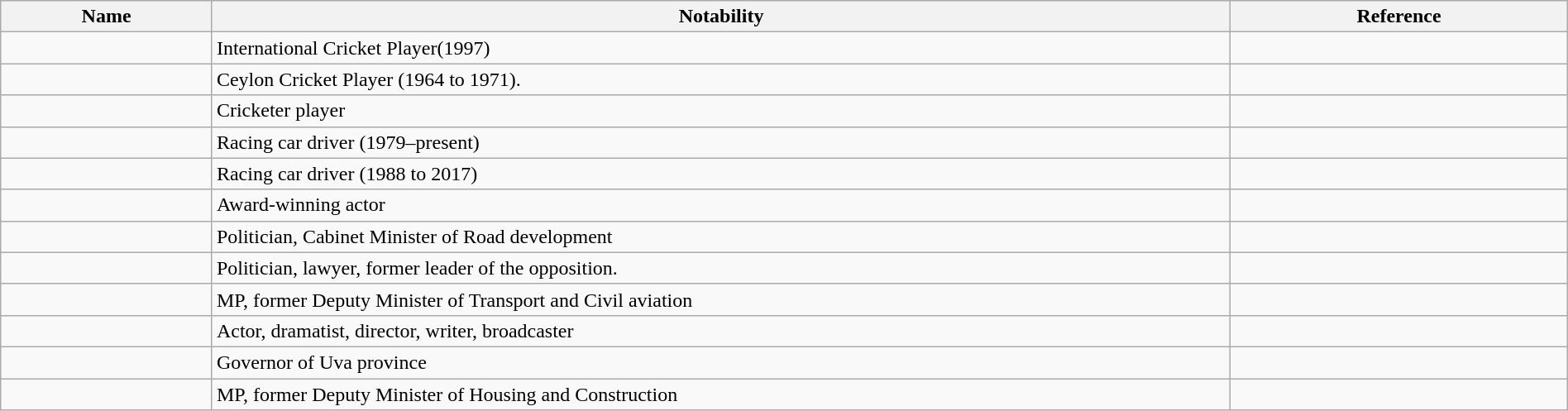<table class="wikitable sortable" style="width:100%">
<tr>
<th style="width:*;">Name</th>
<th style="width:65%;" class="unsortable">Notability</th>
<th style="width:*;" class="unsortable">Reference</th>
</tr>
<tr>
<td></td>
<td>International Cricket Player(1997)</td>
<td style="text-align:center;"></td>
</tr>
<tr>
<td></td>
<td>Ceylon Cricket Player (1964 to 1971).</td>
<td style="text-align:center;"></td>
</tr>
<tr>
<td></td>
<td>Cricketer player</td>
<td style="text-align:center;"></td>
</tr>
<tr>
<td></td>
<td>Racing car driver (1979–present)</td>
<td style="text-align:center;"></td>
</tr>
<tr>
<td></td>
<td>Racing car driver (1988 to 2017)</td>
<td style="text-align:center;"></td>
</tr>
<tr>
<td></td>
<td>Award-winning actor</td>
<td style="text-align:center;"></td>
</tr>
<tr>
<td></td>
<td>Politician, Cabinet Minister of Road development</td>
<td style="text-align:center;"></td>
</tr>
<tr>
<td></td>
<td>Politician, lawyer, former leader of the opposition.</td>
<td style="text-align:center;"></td>
</tr>
<tr>
<td></td>
<td>MP, former Deputy Minister of Transport and Civil aviation</td>
<td style="text-align:center;"></td>
</tr>
<tr>
<td></td>
<td>Actor, dramatist, director, writer, broadcaster</td>
<td style="text-align:center;"></td>
</tr>
<tr>
<td></td>
<td>Governor of Uva province</td>
<td style="text-align:center;"></td>
</tr>
<tr>
<td></td>
<td>MP, former Deputy Minister of Housing and Construction</td>
<td style="text-align:center;"></td>
</tr>
</table>
